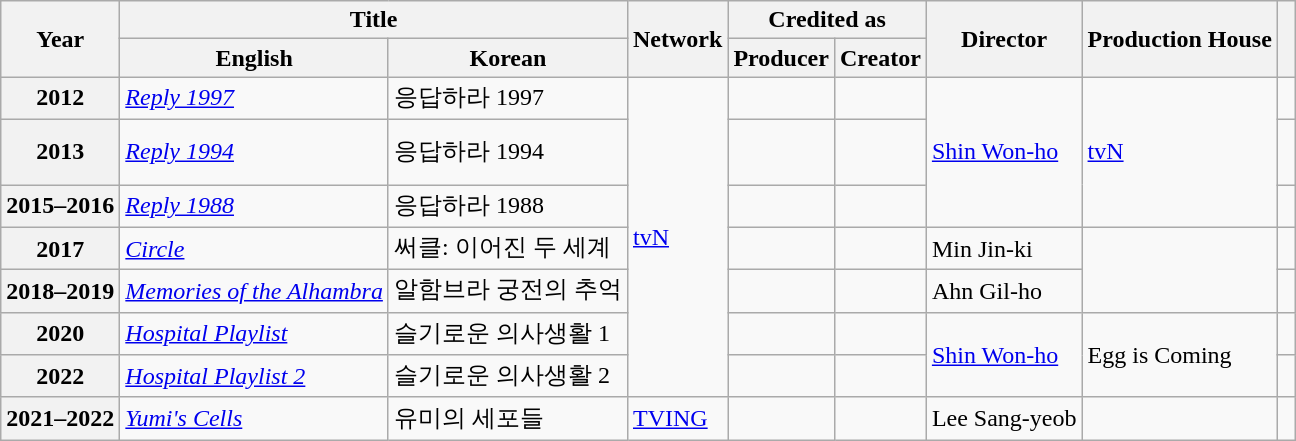<table class="wikitable sortable plainrowheaders">
<tr>
<th rowspan="2">Year</th>
<th colspan="2">Title</th>
<th rowspan="2">Network</th>
<th colspan="2">Credited as</th>
<th rowspan="2">Director</th>
<th rowspan="2">Production House</th>
<th scope="col" class="unsortable" rowspan="2" width="5px"></th>
</tr>
<tr>
<th>English</th>
<th>Korean</th>
<th>Producer</th>
<th>Creator</th>
</tr>
<tr>
<th scope="row">2012</th>
<td><em><a href='#'>Reply 1997</a></em></td>
<td>응답하라 1997</td>
<td rowspan="7"><a href='#'>tvN</a></td>
<td></td>
<td></td>
<td rowspan="3"><a href='#'>Shin Won-ho</a></td>
<td rowspan="3"><a href='#'>tvN</a></td>
<td></td>
</tr>
<tr>
<th scope="row">2013</th>
<td><em><a href='#'>Reply 1994</a></em></td>
<td>응답하라 1994</td>
<td></td>
<td></td>
<td><br><br></td>
</tr>
<tr>
<th scope="row">2015–2016</th>
<td><em><a href='#'>Reply 1988</a></em></td>
<td>응답하라 1988</td>
<td></td>
<td></td>
<td></td>
</tr>
<tr>
<th scope="row">2017</th>
<td><em><a href='#'>Circle</a></em></td>
<td>써클: 이어진 두 세계</td>
<td></td>
<td></td>
<td>Min Jin-ki</td>
<td rowspan="2"></td>
<td></td>
</tr>
<tr>
<th scope="row">2018–2019</th>
<td><em><a href='#'>Memories of the Alhambra</a></em></td>
<td>알함브라 궁전의 추억</td>
<td></td>
<td></td>
<td>Ahn Gil-ho</td>
<td></td>
</tr>
<tr>
<th scope="row">2020</th>
<td><em><a href='#'>Hospital Playlist</a></em></td>
<td>슬기로운 의사생활 1</td>
<td></td>
<td></td>
<td rowspan="2"><a href='#'>Shin Won-ho</a></td>
<td rowspan="2">Egg is Coming</td>
<td><br></td>
</tr>
<tr>
<th scope="row">2022</th>
<td><em><a href='#'>Hospital Playlist 2</a></em></td>
<td>슬기로운 의사생활 2</td>
<td></td>
<td></td>
<td></td>
</tr>
<tr>
<th scope="row">2021–2022</th>
<td><em><a href='#'>Yumi's Cells</a></em></td>
<td>유미의 세포들</td>
<td><a href='#'>TVING</a></td>
<td></td>
<td></td>
<td>Lee Sang-yeob</td>
<td></td>
<td><br></td>
</tr>
</table>
